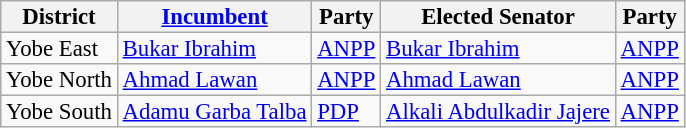<table class="sortable wikitable" style="font-size:95%;line-height:14px;">
<tr>
<th class="unsortable">District</th>
<th class="unsortable"><a href='#'>Incumbent</a></th>
<th>Party</th>
<th class="unsortable">Elected Senator</th>
<th>Party</th>
</tr>
<tr>
<td>Yobe East</td>
<td><a href='#'>Bukar Ibrahim</a></td>
<td><a href='#'>ANPP</a></td>
<td><a href='#'>Bukar Ibrahim</a></td>
<td><a href='#'>ANPP</a></td>
</tr>
<tr>
<td>Yobe North</td>
<td><a href='#'>Ahmad Lawan</a></td>
<td><a href='#'>ANPP</a></td>
<td><a href='#'>Ahmad Lawan</a></td>
<td><a href='#'>ANPP</a></td>
</tr>
<tr>
<td>Yobe South</td>
<td><a href='#'>Adamu Garba Talba</a></td>
<td><a href='#'>PDP</a></td>
<td><a href='#'>Alkali Abdulkadir Jajere</a></td>
<td><a href='#'>ANPP</a></td>
</tr>
</table>
